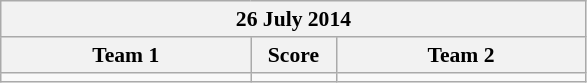<table class="wikitable" style="text-align: center; font-size:90% ">
<tr>
<th colspan=3>26 July 2014</th>
</tr>
<tr>
<th align="right" width="160">Team 1</th>
<th width="50">Score</th>
<th align="left" width="160">Team 2</th>
</tr>
<tr>
<td align=right><strong></strong></td>
<td align=center></td>
<td align=left></td>
</tr>
</table>
